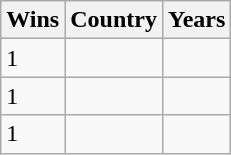<table class="wikitable sortable plainrowheaders">
<tr>
<th scope="col">Wins</th>
<th scope="col">Country</th>
<th scope="col">Years</th>
</tr>
<tr>
<td>1</td>
<td></td>
<td></td>
</tr>
<tr>
<td>1</td>
<td></td>
<td></td>
</tr>
<tr>
<td>1</td>
<td></td>
<td></td>
</tr>
</table>
